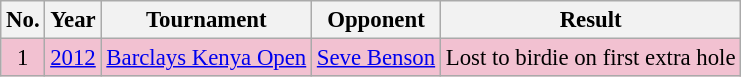<table class="wikitable" style="font-size:95%;">
<tr>
<th>No.</th>
<th>Year</th>
<th>Tournament</th>
<th>Opponent</th>
<th>Result</th>
</tr>
<tr style="background:#F2C1D1;">
<td align=center>1</td>
<td><a href='#'>2012</a></td>
<td><a href='#'>Barclays Kenya Open</a></td>
<td> <a href='#'>Seve Benson</a></td>
<td>Lost to birdie on first extra hole</td>
</tr>
</table>
